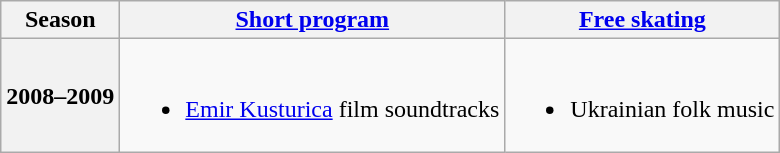<table class=wikitable style=text-align:center>
<tr>
<th>Season</th>
<th><a href='#'>Short program</a></th>
<th><a href='#'>Free skating</a></th>
</tr>
<tr>
<th>2008–2009 <br> </th>
<td><br><ul><li><a href='#'>Emir Kusturica</a> film soundtracks</li></ul></td>
<td><br><ul><li>Ukrainian folk music</li></ul></td>
</tr>
</table>
